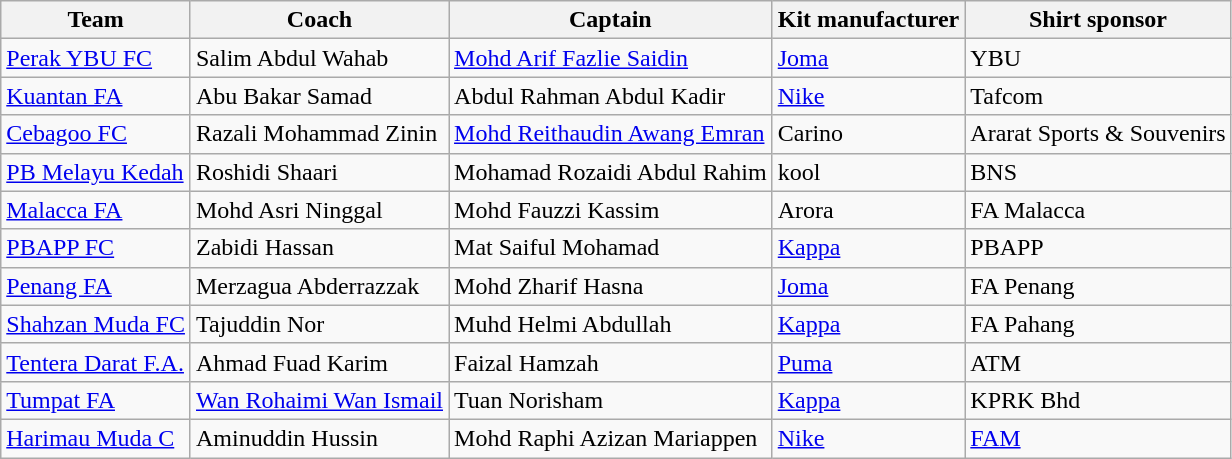<table class="wikitable sortable" style="text-align: left;">
<tr>
<th>Team</th>
<th>Coach</th>
<th>Captain</th>
<th>Kit manufacturer</th>
<th>Shirt sponsor</th>
</tr>
<tr>
<td><a href='#'>Perak YBU FC</a></td>
<td>Salim Abdul Wahab</td>
<td><a href='#'>Mohd Arif Fazlie Saidin</a></td>
<td><a href='#'>Joma</a></td>
<td>YBU</td>
</tr>
<tr>
<td><a href='#'>Kuantan FA</a></td>
<td>Abu Bakar Samad</td>
<td>Abdul Rahman Abdul Kadir</td>
<td><a href='#'>Nike</a></td>
<td>Tafcom</td>
</tr>
<tr>
<td><a href='#'>Cebagoo FC</a></td>
<td>Razali Mohammad Zinin</td>
<td><a href='#'>Mohd Reithaudin Awang Emran</a></td>
<td>Carino</td>
<td>Ararat Sports & Souvenirs</td>
</tr>
<tr>
<td><a href='#'>PB Melayu Kedah</a></td>
<td>Roshidi Shaari</td>
<td>Mohamad Rozaidi Abdul Rahim</td>
<td>kool</td>
<td>BNS</td>
</tr>
<tr>
<td><a href='#'>Malacca FA</a></td>
<td>Mohd Asri Ninggal</td>
<td>Mohd Fauzzi Kassim</td>
<td>Arora</td>
<td>FA Malacca</td>
</tr>
<tr>
<td><a href='#'>PBAPP FC</a></td>
<td>Zabidi Hassan</td>
<td>Mat Saiful Mohamad</td>
<td><a href='#'>Kappa</a></td>
<td>PBAPP</td>
</tr>
<tr>
<td><a href='#'>Penang FA</a></td>
<td>Merzagua Abderrazzak</td>
<td>Mohd Zharif Hasna</td>
<td><a href='#'>Joma</a></td>
<td>FA Penang</td>
</tr>
<tr>
<td><a href='#'>Shahzan Muda FC</a></td>
<td>Tajuddin Nor</td>
<td>Muhd Helmi Abdullah</td>
<td><a href='#'>Kappa</a></td>
<td>FA Pahang</td>
</tr>
<tr>
<td><a href='#'>Tentera Darat F.A.</a></td>
<td>Ahmad Fuad Karim</td>
<td>Faizal Hamzah</td>
<td><a href='#'>Puma</a></td>
<td>ATM</td>
</tr>
<tr>
<td><a href='#'>Tumpat FA</a></td>
<td><a href='#'>Wan Rohaimi Wan Ismail</a></td>
<td>Tuan Norisham</td>
<td><a href='#'>Kappa</a></td>
<td>KPRK Bhd</td>
</tr>
<tr>
<td><a href='#'>Harimau Muda C</a></td>
<td>Aminuddin Hussin</td>
<td>Mohd Raphi Azizan Mariappen</td>
<td><a href='#'>Nike</a></td>
<td><a href='#'>FAM</a></td>
</tr>
</table>
